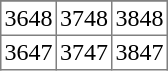<table border="1" cellpadding="2" cellspacing="0" align="left" style="margin:1em 1em 1em 1em; border-collapse: collapse;">
<tr bgcolor="#E3E3E3">
</tr>
<tr>
<td align="center">3648</td>
<td align="center">3748</td>
<td align="center">3848</td>
</tr>
<tr>
<td align="center">3647</td>
<td align="center">3747</td>
<td align="center">3847</td>
</tr>
</table>
